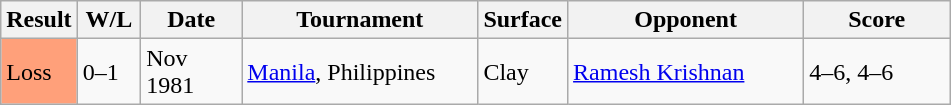<table class="sortable wikitable">
<tr>
<th style="width:40px">Result</th>
<th style="width:35px" class="unsortable">W/L</th>
<th style="width:60px">Date</th>
<th style="width:150px">Tournament</th>
<th style="width:50px">Surface</th>
<th style="width:150px">Opponent</th>
<th style="width:90px" class="unsortable">Score</th>
</tr>
<tr>
<td style="background:#ffa07a;">Loss</td>
<td>0–1</td>
<td>Nov 1981</td>
<td><a href='#'>Manila</a>, Philippines</td>
<td>Clay</td>
<td> <a href='#'>Ramesh Krishnan</a></td>
<td>4–6, 4–6</td>
</tr>
</table>
